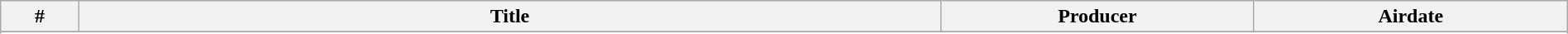<table class="wikitable plainrowheaders" width="100%">
<tr>
<th width="5%">#</th>
<th width="55%">Title</th>
<th width="20%">Producer</th>
<th width="20%">Airdate</th>
</tr>
<tr>
</tr>
<tr>
</tr>
<tr>
</tr>
<tr>
</tr>
<tr>
</tr>
<tr>
</tr>
</table>
